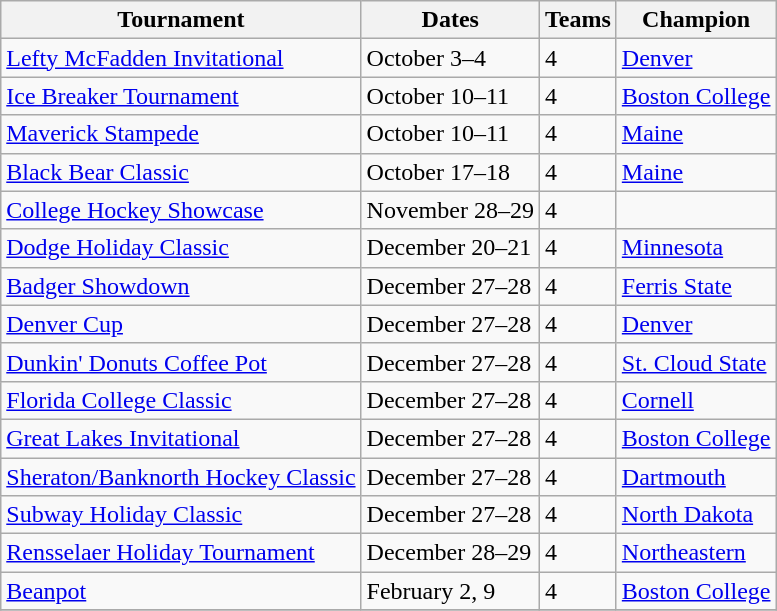<table class="wikitable">
<tr>
<th>Tournament</th>
<th>Dates</th>
<th>Teams</th>
<th>Champion</th>
</tr>
<tr>
<td><a href='#'>Lefty McFadden Invitational</a></td>
<td>October 3–4</td>
<td>4</td>
<td><a href='#'>Denver</a></td>
</tr>
<tr>
<td><a href='#'>Ice Breaker Tournament</a></td>
<td>October 10–11</td>
<td>4</td>
<td><a href='#'>Boston College</a></td>
</tr>
<tr>
<td><a href='#'>Maverick Stampede</a></td>
<td>October 10–11</td>
<td>4</td>
<td><a href='#'>Maine</a></td>
</tr>
<tr>
<td><a href='#'>Black Bear Classic</a></td>
<td>October 17–18</td>
<td>4</td>
<td><a href='#'>Maine</a></td>
</tr>
<tr>
<td><a href='#'>College Hockey Showcase</a></td>
<td>November 28–29</td>
<td>4</td>
<td></td>
</tr>
<tr>
<td><a href='#'>Dodge Holiday Classic</a></td>
<td>December 20–21</td>
<td>4</td>
<td><a href='#'>Minnesota</a></td>
</tr>
<tr>
<td><a href='#'>Badger Showdown</a></td>
<td>December 27–28</td>
<td>4</td>
<td><a href='#'>Ferris State</a></td>
</tr>
<tr>
<td><a href='#'>Denver Cup</a></td>
<td>December 27–28</td>
<td>4</td>
<td><a href='#'>Denver</a></td>
</tr>
<tr>
<td><a href='#'>Dunkin' Donuts Coffee Pot</a></td>
<td>December 27–28</td>
<td>4</td>
<td><a href='#'>St. Cloud State</a></td>
</tr>
<tr>
<td><a href='#'>Florida College Classic</a></td>
<td>December 27–28</td>
<td>4</td>
<td><a href='#'>Cornell</a></td>
</tr>
<tr>
<td><a href='#'>Great Lakes Invitational</a></td>
<td>December 27–28</td>
<td>4</td>
<td><a href='#'>Boston College</a></td>
</tr>
<tr>
<td><a href='#'>Sheraton/Banknorth Hockey Classic</a></td>
<td>December 27–28</td>
<td>4</td>
<td><a href='#'>Dartmouth</a></td>
</tr>
<tr>
<td><a href='#'>Subway Holiday Classic</a></td>
<td>December 27–28</td>
<td>4</td>
<td><a href='#'>North Dakota</a></td>
</tr>
<tr>
<td><a href='#'>Rensselaer Holiday Tournament</a></td>
<td>December 28–29</td>
<td>4</td>
<td><a href='#'>Northeastern</a></td>
</tr>
<tr>
<td><a href='#'>Beanpot</a></td>
<td>February 2, 9</td>
<td>4</td>
<td><a href='#'>Boston College</a></td>
</tr>
<tr>
</tr>
</table>
